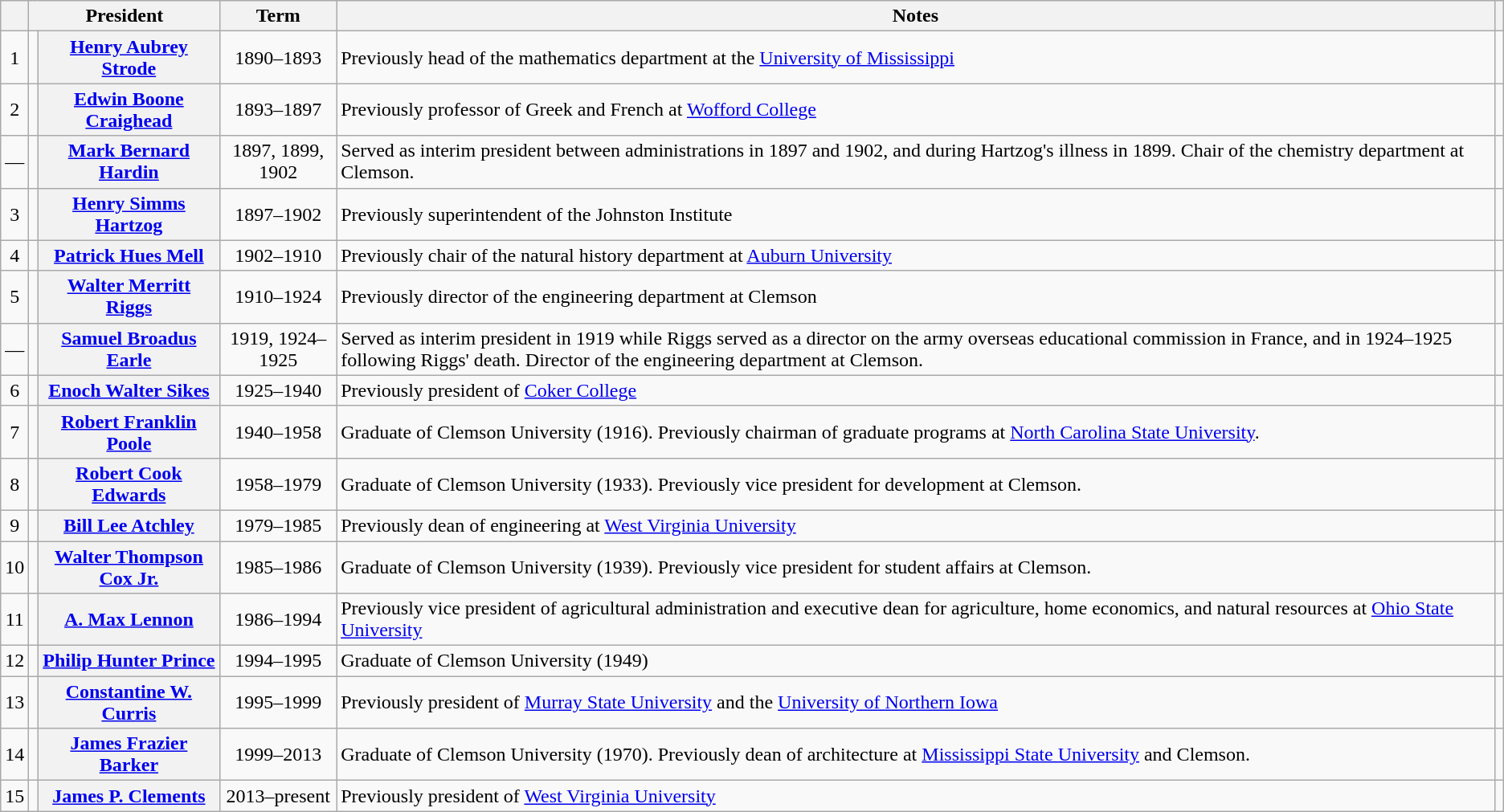<table class="wikitable sortable">
<tr>
<th scope="row"></th>
<th colspan="2" scope="col">President</th>
<th scope="col">Term</th>
<th scope="col" class="unsortable">Notes</th>
<th scope="col" class="unsortable"></th>
</tr>
<tr>
<td align="center">1</td>
<td data-sort-value="Strode, Henry Aubrey"></td>
<th scope="row"><a href='#'>Henry Aubrey Strode</a></th>
<td align="center">1890–1893</td>
<td>Previously head of the mathematics department at the <a href='#'>University of Mississippi</a></td>
<td align="center"></td>
</tr>
<tr>
<td align="center">2</td>
<td data-sort-value="Craighead, Edwin Boone"></td>
<th scope="row"><a href='#'>Edwin Boone Craighead</a></th>
<td align="center">1893–1897</td>
<td>Previously professor of Greek and French at <a href='#'>Wofford College</a></td>
<td align="center"></td>
</tr>
<tr>
<td align="center">—</td>
<td data-sort-value="Hardin, Mark Bernard"></td>
<th scope="row"><a href='#'>Mark Bernard Hardin</a></th>
<td align="center">1897, 1899, 1902</td>
<td>Served as interim president between administrations in 1897 and 1902, and during Hartzog's illness in 1899.  Chair of the chemistry department at Clemson.</td>
<td align="center"></td>
</tr>
<tr>
<td align="center">3</td>
<td data-sort-value="Hartzog, Henry Simms"></td>
<th scope="row"><a href='#'>Henry Simms Hartzog</a></th>
<td align="center">1897–1902</td>
<td>Previously superintendent of the Johnston Institute</td>
<td align="center"></td>
</tr>
<tr>
<td align="center">4</td>
<td data-sort-value="Mell, Patrick Hues"></td>
<th scope="row"><a href='#'>Patrick Hues Mell</a></th>
<td align="center">1902–1910</td>
<td>Previously chair of the natural history department at <a href='#'>Auburn University</a></td>
<td align="center"></td>
</tr>
<tr>
<td align="center">5</td>
<td data-sort-value="Riggs, Walter Merritt"></td>
<th scope="row"><a href='#'>Walter Merritt Riggs</a></th>
<td align="center">1910–1924</td>
<td>Previously director of the engineering department at Clemson</td>
<td align="center"></td>
</tr>
<tr>
<td align="center">—</td>
<td data-sort-value="Earle, Samuel Broadus"></td>
<th scope="row"><a href='#'>Samuel Broadus Earle</a></th>
<td align="center">1919, 1924–1925</td>
<td>Served as interim president in 1919 while Riggs served as a director on the army overseas educational commission in France, and in 1924–1925 following Riggs' death.  Director of the engineering department at Clemson.</td>
<td align="center"></td>
</tr>
<tr>
<td align="center">6</td>
<td data-sort-value="Sikes, Enoch Walter"></td>
<th scope="row"><a href='#'>Enoch Walter Sikes</a></th>
<td align="center">1925–1940</td>
<td>Previously president of <a href='#'>Coker College</a></td>
<td align="center"></td>
</tr>
<tr>
<td align="center">7</td>
<td data-sort-value="Poole, Robert Franklin"></td>
<th scope="row"><a href='#'>Robert Franklin Poole</a></th>
<td align="center">1940–1958</td>
<td>Graduate of Clemson University (1916).  Previously chairman of graduate programs at <a href='#'>North Carolina State University</a>.</td>
<td align="center"></td>
</tr>
<tr>
<td align="center">8</td>
<td data-sort-value="Edwards, Robert Cook"></td>
<th scope="row"><a href='#'>Robert Cook Edwards</a></th>
<td align="center">1958–1979</td>
<td>Graduate of Clemson University (1933).  Previously vice president for development at Clemson.</td>
<td align="center"></td>
</tr>
<tr>
<td align="center">9</td>
<td data-sort-value="Atchley, Bill Lee"></td>
<th scope="row"><a href='#'>Bill Lee Atchley</a></th>
<td align="center">1979–1985</td>
<td>Previously dean of engineering at <a href='#'>West Virginia University</a></td>
<td align="center"></td>
</tr>
<tr>
<td align="center">10</td>
<td data-sort-value="Cox, Walter Thompson"></td>
<th scope="row"><a href='#'>Walter Thompson Cox Jr.</a></th>
<td align="center">1985–1986</td>
<td>Graduate of Clemson University (1939).  Previously vice president for student affairs at Clemson.</td>
<td align="center"></td>
</tr>
<tr>
<td align="center">11</td>
<td data-sort-value="Lennon, A. Max"></td>
<th scope="row"><a href='#'>A. Max Lennon</a></th>
<td align="center">1986–1994</td>
<td>Previously vice president of agricultural administration and executive dean for agriculture, home economics, and natural resources at <a href='#'>Ohio State University</a></td>
<td align="center"></td>
</tr>
<tr>
<td align="center">12</td>
<td data-sort-value="Prince, Philip Hunter"></td>
<th scope="row"><a href='#'>Philip Hunter Prince</a></th>
<td align="center">1994–1995</td>
<td>Graduate of Clemson University (1949)</td>
<td align="center"></td>
</tr>
<tr>
<td align="center">13</td>
<td data-sort-value="Curris, Constantine"></td>
<th scope="row"><a href='#'>Constantine W. Curris</a></th>
<td align="center">1995–1999</td>
<td>Previously president of <a href='#'>Murray State University</a> and the <a href='#'>University of Northern Iowa</a></td>
<td align="center"></td>
</tr>
<tr>
<td align="center">14</td>
<td data-sort-value="Barker, James Frazier"></td>
<th scope="row"><a href='#'>James Frazier Barker</a></th>
<td align="center">1999–2013</td>
<td>Graduate of Clemson University (1970).  Previously dean of architecture at <a href='#'>Mississippi State University</a> and Clemson.</td>
<td align="center"></td>
</tr>
<tr>
<td align="center">15</td>
<td data-sort-value="Clements, James P."></td>
<th scope="row"><a href='#'>James P. Clements</a></th>
<td align="center">2013–present</td>
<td>Previously president of <a href='#'>West Virginia University</a></td>
<td align="center"></td>
</tr>
</table>
